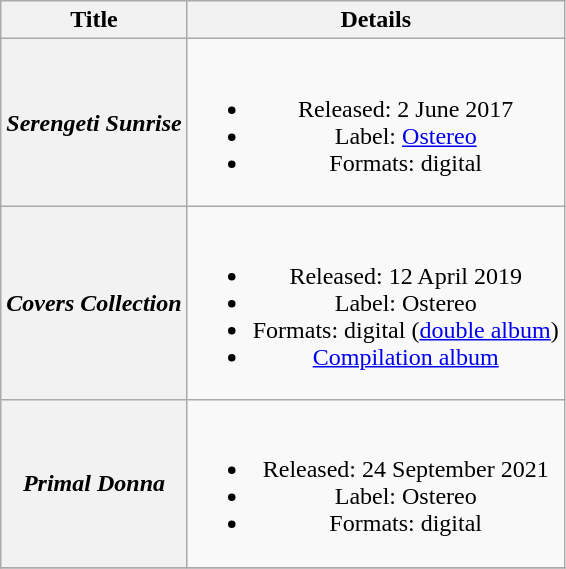<table class="wikitable plainrowheaders" style="text-align:center;">
<tr>
<th>Title</th>
<th>Details</th>
</tr>
<tr>
<th scope="row"><strong><em>Serengeti Sunrise</em></strong></th>
<td><br><ul><li>Released: 2 June 2017</li><li>Label: <a href='#'>Ostereo</a></li><li>Formats: digital</li></ul></td>
</tr>
<tr>
<th scope="row"><strong><em>Covers Collection</em></strong></th>
<td><br><ul><li>Released: 12 April 2019</li><li>Label: Ostereo</li><li>Formats: digital (<a href='#'>double album</a>)</li><li><a href='#'>Compilation album</a></li></ul></td>
</tr>
<tr>
<th scope="row"><strong><em>Primal Donna</em></strong></th>
<td><br><ul><li>Released: 24 September 2021</li><li>Label: Ostereo</li><li>Formats: digital</li></ul></td>
</tr>
<tr>
</tr>
</table>
